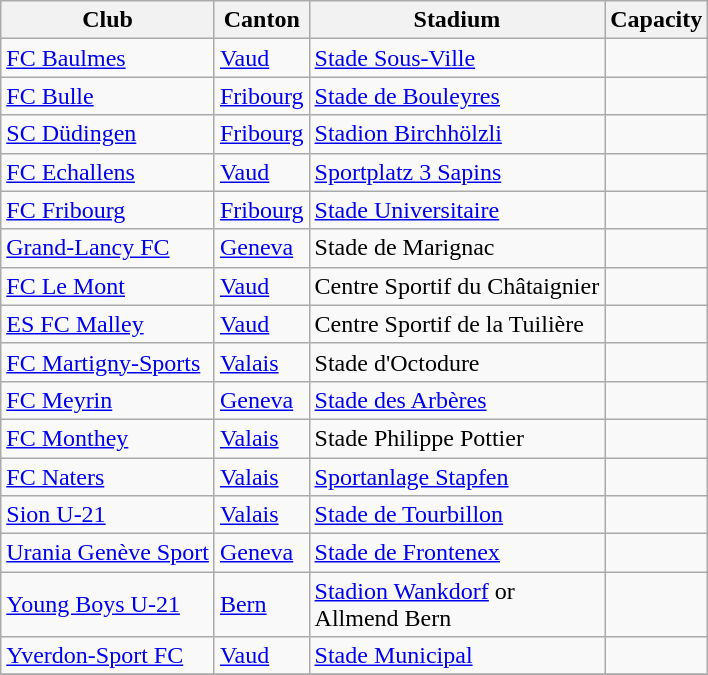<table class="wikitable">
<tr>
<th>Club</th>
<th>Canton</th>
<th>Stadium</th>
<th>Capacity</th>
</tr>
<tr>
<td><a href='#'>FC Baulmes</a></td>
<td><a href='#'>Vaud</a></td>
<td><a href='#'>Stade Sous-Ville</a></td>
<td></td>
</tr>
<tr>
<td><a href='#'>FC Bulle</a></td>
<td><a href='#'>Fribourg</a></td>
<td><a href='#'>Stade de Bouleyres</a></td>
<td></td>
</tr>
<tr>
<td><a href='#'>SC Düdingen</a></td>
<td><a href='#'>Fribourg</a></td>
<td><a href='#'>Stadion Birchhölzli</a></td>
<td></td>
</tr>
<tr>
<td><a href='#'>FC Echallens</a></td>
<td><a href='#'>Vaud</a></td>
<td><a href='#'>Sportplatz 3 Sapins</a></td>
<td></td>
</tr>
<tr>
<td><a href='#'>FC Fribourg</a></td>
<td><a href='#'>Fribourg</a></td>
<td><a href='#'>Stade Universitaire</a></td>
<td></td>
</tr>
<tr>
<td><a href='#'>Grand-Lancy FC</a></td>
<td><a href='#'>Geneva</a></td>
<td>Stade de Marignac</td>
<td></td>
</tr>
<tr>
<td><a href='#'>FC Le Mont</a></td>
<td><a href='#'>Vaud</a></td>
<td>Centre Sportif du Châtaignier</td>
<td></td>
</tr>
<tr>
<td><a href='#'>ES FC Malley</a></td>
<td><a href='#'>Vaud</a></td>
<td>Centre Sportif de la Tuilière</td>
<td></td>
</tr>
<tr>
<td><a href='#'>FC Martigny-Sports</a></td>
<td><a href='#'>Valais</a></td>
<td>Stade d'Octodure</td>
<td></td>
</tr>
<tr>
<td><a href='#'>FC Meyrin</a></td>
<td><a href='#'>Geneva</a></td>
<td><a href='#'>Stade des Arbères</a></td>
<td></td>
</tr>
<tr>
<td><a href='#'>FC Monthey</a></td>
<td><a href='#'>Valais</a></td>
<td>Stade Philippe Pottier</td>
<td></td>
</tr>
<tr>
<td><a href='#'>FC Naters</a></td>
<td><a href='#'>Valais</a></td>
<td><a href='#'>Sportanlage Stapfen</a></td>
<td></td>
</tr>
<tr>
<td><a href='#'>Sion U-21</a></td>
<td><a href='#'>Valais</a></td>
<td><a href='#'>Stade de Tourbillon</a></td>
<td></td>
</tr>
<tr>
<td><a href='#'>Urania Genève Sport</a></td>
<td><a href='#'>Geneva</a></td>
<td><a href='#'>Stade de Frontenex</a></td>
<td></td>
</tr>
<tr>
<td><a href='#'>Young Boys U-21</a></td>
<td><a href='#'>Bern</a></td>
<td><a href='#'>Stadion Wankdorf</a> or<br>Allmend Bern</td>
<td><br></td>
</tr>
<tr>
<td><a href='#'>Yverdon-Sport FC</a></td>
<td><a href='#'>Vaud</a></td>
<td><a href='#'>Stade Municipal</a></td>
<td></td>
</tr>
<tr>
</tr>
</table>
